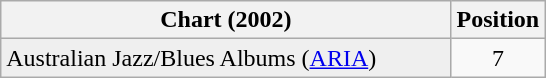<table class="wikitable sortable plainrowheaders">
<tr>
<th style="width:18.3em;">Chart (2002)</th>
<th>Position</th>
</tr>
<tr>
<td bgcolor="#efefef">Australian Jazz/Blues Albums (<a href='#'>ARIA</a>)</td>
<td align="center">7</td>
</tr>
</table>
